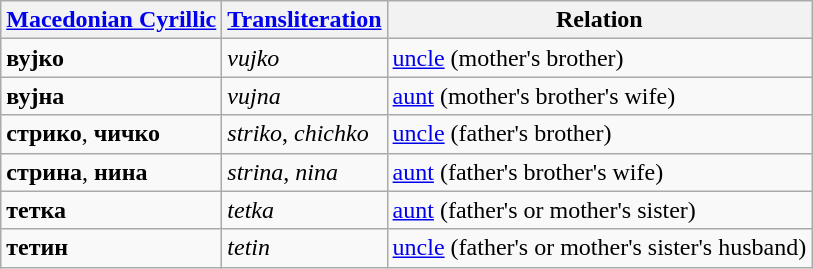<table class="wikitable">
<tr>
<th><a href='#'>Macedonian Cyrillic</a></th>
<th><a href='#'>Transliteration</a></th>
<th>Relation</th>
</tr>
<tr>
<td><strong>вујко</strong></td>
<td><em>vujko</em></td>
<td><a href='#'>uncle</a> (mother's brother)</td>
</tr>
<tr>
<td><strong>вујна</strong></td>
<td><em>vujna</em></td>
<td><a href='#'>aunt</a> (mother's brother's wife)</td>
</tr>
<tr>
<td><strong>стрико</strong>, <strong>чичко</strong></td>
<td><em>striko</em>, <em>chichko</em></td>
<td><a href='#'>uncle</a> (father's brother)</td>
</tr>
<tr>
<td><strong>стрина</strong>, <strong>нина</strong></td>
<td><em>strina</em>, <em>nina</em></td>
<td><a href='#'>aunt</a> (father's brother's wife)</td>
</tr>
<tr>
<td><strong>тетка</strong></td>
<td><em>tetka</em></td>
<td><a href='#'>aunt</a> (father's or mother's sister)</td>
</tr>
<tr>
<td><strong>тетин</strong></td>
<td><em>tetin</em></td>
<td><a href='#'>uncle</a> (father's or mother's sister's husband)</td>
</tr>
</table>
